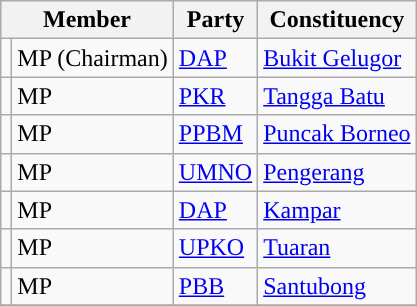<table class="sortable wikitable">
<tr>
<th colspan="2" valign="top">Member</th>
<th valign="top">Party</th>
<th valign="top">Constituency</th>
</tr>
<tr>
<td></td>
<td> MP (Chairman)</td>
<td><a href='#'>DAP</a></td>
<td><a href='#'>Bukit Gelugor</a></td>
</tr>
<tr>
<td></td>
<td> MP</td>
<td><a href='#'>PKR</a></td>
<td><a href='#'>Tangga Batu</a></td>
</tr>
<tr>
<td></td>
<td> MP</td>
<td><a href='#'>PPBM</a></td>
<td><a href='#'>Puncak Borneo</a></td>
</tr>
<tr>
<td></td>
<td> MP</td>
<td><a href='#'>UMNO</a></td>
<td><a href='#'>Pengerang</a></td>
</tr>
<tr>
<td></td>
<td> MP</td>
<td><a href='#'>DAP</a></td>
<td><a href='#'>Kampar</a></td>
</tr>
<tr>
<td></td>
<td> MP</td>
<td><a href='#'>UPKO</a></td>
<td><a href='#'>Tuaran</a></td>
</tr>
<tr>
<td></td>
<td> MP</td>
<td><a href='#'>PBB</a></td>
<td><a href='#'>Santubong</a></td>
</tr>
<tr>
</tr>
</table>
